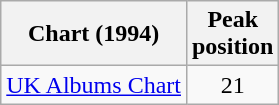<table class="wikitable">
<tr>
<th>Chart (1994)</th>
<th>Peak<br>position</th>
</tr>
<tr>
<td><a href='#'>UK Albums Chart</a></td>
<td style="text-align:center;">21</td>
</tr>
</table>
